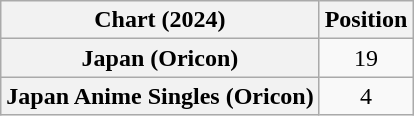<table class="wikitable sortable plainrowheaders" style="text-align:center">
<tr>
<th scope="col">Chart (2024)</th>
<th scope="col">Position</th>
</tr>
<tr>
<th scope="row">Japan (Oricon)</th>
<td>19</td>
</tr>
<tr>
<th scope="row">Japan Anime Singles (Oricon)</th>
<td>4</td>
</tr>
</table>
